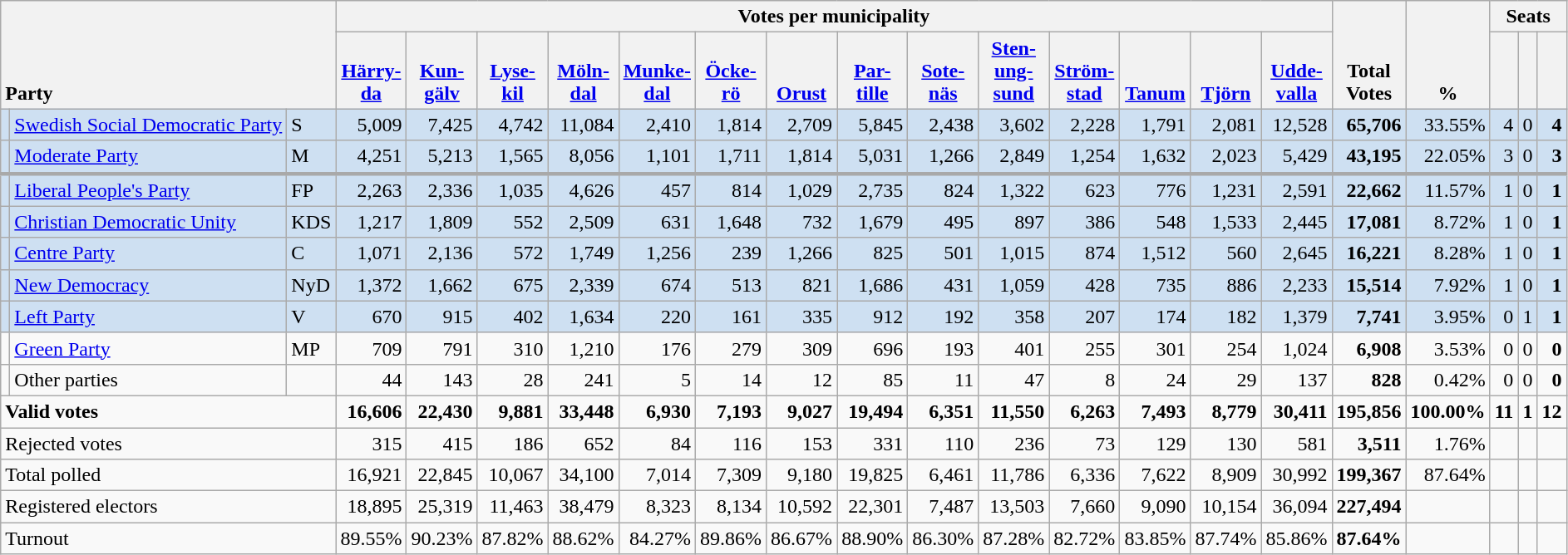<table class="wikitable" border="1" style="text-align:right;">
<tr>
<th style="text-align:left;" valign=bottom rowspan=2 colspan=3>Party</th>
<th colspan=14>Votes per municipality</th>
<th align=center valign=bottom rowspan=2 width="50">Total Votes</th>
<th align=center valign=bottom rowspan=2 width="50">%</th>
<th colspan=3>Seats</th>
</tr>
<tr>
<th align=center valign=bottom width="50"><a href='#'>Härry- da</a></th>
<th align=center valign=bottom width="50"><a href='#'>Kun- gälv</a></th>
<th align=center valign=bottom width="50"><a href='#'>Lyse- kil</a></th>
<th align=center valign=bottom width="50"><a href='#'>Möln- dal</a></th>
<th align=center valign=bottom width="50"><a href='#'>Munke- dal</a></th>
<th align=center valign=bottom width="50"><a href='#'>Öcke- rö</a></th>
<th align=center valign=bottom width="50"><a href='#'>Orust</a></th>
<th align=center valign=bottom width="50"><a href='#'>Par- tille</a></th>
<th align=center valign=bottom width="50"><a href='#'>Sote- näs</a></th>
<th align=center valign=bottom width="50"><a href='#'>Sten- ung- sund</a></th>
<th align=center valign=bottom width="50"><a href='#'>Ström- stad</a></th>
<th align=center valign=bottom width="50"><a href='#'>Tanum</a></th>
<th align=center valign=bottom width="50"><a href='#'>Tjörn</a></th>
<th align=center valign=bottom width="50"><a href='#'>Udde- valla</a></th>
<th align=center valign=bottom width="20"><small></small></th>
<th align=center valign=bottom width="20"><small><a href='#'></a></small></th>
<th align=center valign=bottom width="20"><small></small></th>
</tr>
<tr style="background:#CEE0F2;">
<td></td>
<td align=left style="white-space: nowrap;"><a href='#'>Swedish Social Democratic Party</a></td>
<td align=left>S</td>
<td>5,009</td>
<td>7,425</td>
<td>4,742</td>
<td>11,084</td>
<td>2,410</td>
<td>1,814</td>
<td>2,709</td>
<td>5,845</td>
<td>2,438</td>
<td>3,602</td>
<td>2,228</td>
<td>1,791</td>
<td>2,081</td>
<td>12,528</td>
<td><strong>65,706</strong></td>
<td>33.55%</td>
<td>4</td>
<td>0</td>
<td><strong>4</strong></td>
</tr>
<tr style="background:#CEE0F2;">
<td></td>
<td align=left><a href='#'>Moderate Party</a></td>
<td align=left>M</td>
<td>4,251</td>
<td>5,213</td>
<td>1,565</td>
<td>8,056</td>
<td>1,101</td>
<td>1,711</td>
<td>1,814</td>
<td>5,031</td>
<td>1,266</td>
<td>2,849</td>
<td>1,254</td>
<td>1,632</td>
<td>2,023</td>
<td>5,429</td>
<td><strong>43,195</strong></td>
<td>22.05%</td>
<td>3</td>
<td>0</td>
<td><strong>3</strong></td>
</tr>
<tr style="background:#CEE0F2; border-top:3px solid darkgray;">
<td></td>
<td align=left><a href='#'>Liberal People's Party</a></td>
<td align=left>FP</td>
<td>2,263</td>
<td>2,336</td>
<td>1,035</td>
<td>4,626</td>
<td>457</td>
<td>814</td>
<td>1,029</td>
<td>2,735</td>
<td>824</td>
<td>1,322</td>
<td>623</td>
<td>776</td>
<td>1,231</td>
<td>2,591</td>
<td><strong>22,662</strong></td>
<td>11.57%</td>
<td>1</td>
<td>0</td>
<td><strong>1</strong></td>
</tr>
<tr style="background:#CEE0F2;">
<td></td>
<td align=left><a href='#'>Christian Democratic Unity</a></td>
<td align=left>KDS</td>
<td>1,217</td>
<td>1,809</td>
<td>552</td>
<td>2,509</td>
<td>631</td>
<td>1,648</td>
<td>732</td>
<td>1,679</td>
<td>495</td>
<td>897</td>
<td>386</td>
<td>548</td>
<td>1,533</td>
<td>2,445</td>
<td><strong>17,081</strong></td>
<td>8.72%</td>
<td>1</td>
<td>0</td>
<td><strong>1</strong></td>
</tr>
<tr style="background:#CEE0F2;">
<td></td>
<td align=left><a href='#'>Centre Party</a></td>
<td align=left>C</td>
<td>1,071</td>
<td>2,136</td>
<td>572</td>
<td>1,749</td>
<td>1,256</td>
<td>239</td>
<td>1,266</td>
<td>825</td>
<td>501</td>
<td>1,015</td>
<td>874</td>
<td>1,512</td>
<td>560</td>
<td>2,645</td>
<td><strong>16,221</strong></td>
<td>8.28%</td>
<td>1</td>
<td>0</td>
<td><strong>1</strong></td>
</tr>
<tr style="background:#CEE0F2;">
<td></td>
<td align=left><a href='#'>New Democracy</a></td>
<td align=left>NyD</td>
<td>1,372</td>
<td>1,662</td>
<td>675</td>
<td>2,339</td>
<td>674</td>
<td>513</td>
<td>821</td>
<td>1,686</td>
<td>431</td>
<td>1,059</td>
<td>428</td>
<td>735</td>
<td>886</td>
<td>2,233</td>
<td><strong>15,514</strong></td>
<td>7.92%</td>
<td>1</td>
<td>0</td>
<td><strong>1</strong></td>
</tr>
<tr style="background:#CEE0F2;">
<td></td>
<td align=left><a href='#'>Left Party</a></td>
<td align=left>V</td>
<td>670</td>
<td>915</td>
<td>402</td>
<td>1,634</td>
<td>220</td>
<td>161</td>
<td>335</td>
<td>912</td>
<td>192</td>
<td>358</td>
<td>207</td>
<td>174</td>
<td>182</td>
<td>1,379</td>
<td><strong>7,741</strong></td>
<td>3.95%</td>
<td>0</td>
<td>1</td>
<td><strong>1</strong></td>
</tr>
<tr>
<td></td>
<td align=left><a href='#'>Green Party</a></td>
<td align=left>MP</td>
<td>709</td>
<td>791</td>
<td>310</td>
<td>1,210</td>
<td>176</td>
<td>279</td>
<td>309</td>
<td>696</td>
<td>193</td>
<td>401</td>
<td>255</td>
<td>301</td>
<td>254</td>
<td>1,024</td>
<td><strong>6,908</strong></td>
<td>3.53%</td>
<td>0</td>
<td>0</td>
<td><strong>0</strong></td>
</tr>
<tr>
<td></td>
<td align=left>Other parties</td>
<td></td>
<td>44</td>
<td>143</td>
<td>28</td>
<td>241</td>
<td>5</td>
<td>14</td>
<td>12</td>
<td>85</td>
<td>11</td>
<td>47</td>
<td>8</td>
<td>24</td>
<td>29</td>
<td>137</td>
<td><strong>828</strong></td>
<td>0.42%</td>
<td>0</td>
<td>0</td>
<td><strong>0</strong></td>
</tr>
<tr style="font-weight:bold">
<td align=left colspan=3>Valid votes</td>
<td>16,606</td>
<td>22,430</td>
<td>9,881</td>
<td>33,448</td>
<td>6,930</td>
<td>7,193</td>
<td>9,027</td>
<td>19,494</td>
<td>6,351</td>
<td>11,550</td>
<td>6,263</td>
<td>7,493</td>
<td>8,779</td>
<td>30,411</td>
<td>195,856</td>
<td>100.00%</td>
<td>11</td>
<td>1</td>
<td>12</td>
</tr>
<tr>
<td align=left colspan=3>Rejected votes</td>
<td>315</td>
<td>415</td>
<td>186</td>
<td>652</td>
<td>84</td>
<td>116</td>
<td>153</td>
<td>331</td>
<td>110</td>
<td>236</td>
<td>73</td>
<td>129</td>
<td>130</td>
<td>581</td>
<td><strong>3,511</strong></td>
<td>1.76%</td>
<td></td>
<td></td>
<td></td>
</tr>
<tr>
<td align=left colspan=3>Total polled</td>
<td>16,921</td>
<td>22,845</td>
<td>10,067</td>
<td>34,100</td>
<td>7,014</td>
<td>7,309</td>
<td>9,180</td>
<td>19,825</td>
<td>6,461</td>
<td>11,786</td>
<td>6,336</td>
<td>7,622</td>
<td>8,909</td>
<td>30,992</td>
<td><strong>199,367</strong></td>
<td>87.64%</td>
<td></td>
<td></td>
<td></td>
</tr>
<tr>
<td align=left colspan=3>Registered electors</td>
<td>18,895</td>
<td>25,319</td>
<td>11,463</td>
<td>38,479</td>
<td>8,323</td>
<td>8,134</td>
<td>10,592</td>
<td>22,301</td>
<td>7,487</td>
<td>13,503</td>
<td>7,660</td>
<td>9,090</td>
<td>10,154</td>
<td>36,094</td>
<td><strong>227,494</strong></td>
<td></td>
<td></td>
<td></td>
<td></td>
</tr>
<tr>
<td align=left colspan=3>Turnout</td>
<td>89.55%</td>
<td>90.23%</td>
<td>87.82%</td>
<td>88.62%</td>
<td>84.27%</td>
<td>89.86%</td>
<td>86.67%</td>
<td>88.90%</td>
<td>86.30%</td>
<td>87.28%</td>
<td>82.72%</td>
<td>83.85%</td>
<td>87.74%</td>
<td>85.86%</td>
<td><strong>87.64%</strong></td>
<td></td>
<td></td>
<td></td>
<td></td>
</tr>
</table>
